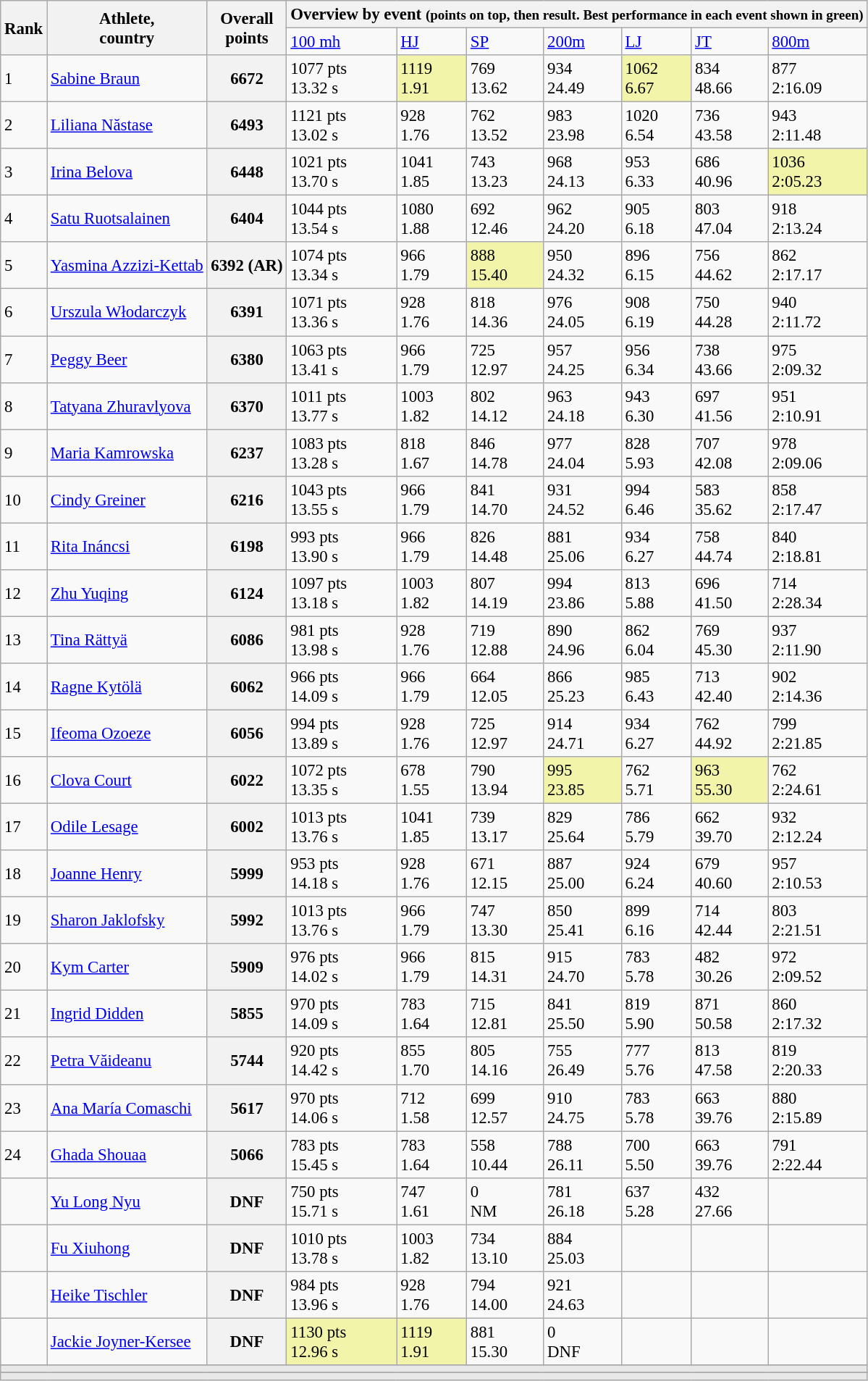<table class=wikitable style="font-size:95%;">
<tr>
<th rowspan=2>Rank</th>
<th rowspan=2>Athlete,<br>country</th>
<th rowspan=2>Overall<br>points</th>
<th colspan=7>Overview by event <small>(points on top, then result. Best performance in each event shown in <span>green</span>)</small></th>
</tr>
<tr>
<td><a href='#'>100 mh</a></td>
<td><a href='#'>HJ</a></td>
<td><a href='#'>SP</a></td>
<td><a href='#'>200m</a></td>
<td><a href='#'>LJ</a></td>
<td><a href='#'>JT</a></td>
<td><a href='#'>800m</a></td>
</tr>
<tr>
<td>1</td>
<td><a href='#'>Sabine Braun</a><br></td>
<th>6672</th>
<td>1077 pts<br>13.32 s</td>
<td bgcolor="F2F5A9"><span>1119<br>1.91</span></td>
<td>769<br>13.62</td>
<td>934<br>24.49</td>
<td bgcolor="F2F5A9"><span>1062<br>6.67</span></td>
<td>834<br>48.66</td>
<td>877<br>2:16.09</td>
</tr>
<tr>
<td>2</td>
<td><a href='#'>Liliana Năstase</a><br></td>
<th>6493</th>
<td>1121 pts<br>13.02 s</td>
<td>928<br>1.76</td>
<td>762<br>13.52</td>
<td>983<br>23.98</td>
<td>1020<br>6.54</td>
<td>736<br>43.58</td>
<td>943<br>2:11.48</td>
</tr>
<tr>
<td>3</td>
<td><a href='#'>Irina Belova</a><br></td>
<th>6448</th>
<td>1021 pts<br>13.70 s</td>
<td>1041<br>1.85</td>
<td>743<br>13.23</td>
<td>968<br>24.13</td>
<td>953<br>6.33</td>
<td>686<br>40.96</td>
<td bgcolor="F2F5A9"><span>1036<br>2:05.23</span></td>
</tr>
<tr>
<td>4</td>
<td><a href='#'>Satu Ruotsalainen</a><br></td>
<th>6404</th>
<td>1044 pts<br>13.54 s</td>
<td>1080<br>1.88</td>
<td>692<br>12.46</td>
<td>962<br>24.20</td>
<td>905<br>6.18</td>
<td>803<br>47.04</td>
<td>918<br>2:13.24</td>
</tr>
<tr>
<td>5</td>
<td><a href='#'>Yasmina Azzizi-Kettab</a><br></td>
<th>6392 (AR)</th>
<td>1074 pts<br>13.34 s</td>
<td>966<br>1.79</td>
<td bgcolor="F2F5A9"><span>888<br>15.40</span></td>
<td>950<br>24.32</td>
<td>896<br>6.15</td>
<td>756<br>44.62</td>
<td>862<br>2:17.17</td>
</tr>
<tr>
<td>6</td>
<td><a href='#'>Urszula Włodarczyk</a><br></td>
<th>6391</th>
<td>1071 pts<br>13.36 s</td>
<td>928<br>1.76</td>
<td>818<br>14.36</td>
<td>976<br>24.05</td>
<td>908<br>6.19</td>
<td>750<br>44.28</td>
<td>940<br>2:11.72</td>
</tr>
<tr>
<td>7</td>
<td><a href='#'>Peggy Beer</a><br></td>
<th>6380</th>
<td>1063 pts<br>13.41 s</td>
<td>966<br>1.79</td>
<td>725<br>12.97</td>
<td>957<br>24.25</td>
<td>956<br>6.34</td>
<td>738<br>43.66</td>
<td>975<br>2:09.32</td>
</tr>
<tr>
<td>8</td>
<td><a href='#'>Tatyana Zhuravlyova</a><br></td>
<th>6370</th>
<td>1011 pts<br>13.77 s</td>
<td>1003<br>1.82</td>
<td>802<br>14.12</td>
<td>963<br>24.18</td>
<td>943<br>6.30</td>
<td>697<br>41.56</td>
<td>951<br>2:10.91</td>
</tr>
<tr>
<td>9</td>
<td><a href='#'>Maria Kamrowska</a><br></td>
<th>6237</th>
<td>1083 pts<br>13.28 s</td>
<td>818<br>1.67</td>
<td>846<br>14.78</td>
<td>977<br>24.04</td>
<td>828<br>5.93</td>
<td>707<br>42.08</td>
<td>978<br>2:09.06</td>
</tr>
<tr>
<td>10</td>
<td><a href='#'>Cindy Greiner</a><br></td>
<th>6216</th>
<td>1043 pts<br>13.55 s</td>
<td>966<br>1.79</td>
<td>841<br>14.70</td>
<td>931<br>24.52</td>
<td>994<br>6.46</td>
<td>583<br>35.62</td>
<td>858<br>2:17.47</td>
</tr>
<tr>
<td>11</td>
<td><a href='#'>Rita Ináncsi</a><br></td>
<th>6198</th>
<td>993 pts<br>13.90 s</td>
<td>966<br>1.79</td>
<td>826<br>14.48</td>
<td>881<br>25.06</td>
<td>934<br>6.27</td>
<td>758<br>44.74</td>
<td>840<br>2:18.81</td>
</tr>
<tr>
<td>12</td>
<td><a href='#'>Zhu Yuqing</a><br></td>
<th>6124</th>
<td>1097 pts<br>13.18 s</td>
<td>1003<br>1.82</td>
<td>807<br>14.19</td>
<td>994<br>23.86</td>
<td>813<br>5.88</td>
<td>696<br>41.50</td>
<td>714<br>2:28.34</td>
</tr>
<tr>
<td>13</td>
<td><a href='#'>Tina Rättyä</a><br></td>
<th>6086</th>
<td>981 pts<br>13.98 s</td>
<td>928<br>1.76</td>
<td>719<br>12.88</td>
<td>890<br>24.96</td>
<td>862<br>6.04</td>
<td>769<br>45.30</td>
<td>937<br>2:11.90</td>
</tr>
<tr>
<td>14</td>
<td><a href='#'>Ragne Kytölä</a><br></td>
<th>6062</th>
<td>966 pts<br>14.09 s</td>
<td>966<br>1.79</td>
<td>664<br>12.05</td>
<td>866<br>25.23</td>
<td>985<br>6.43</td>
<td>713<br>42.40</td>
<td>902<br>2:14.36</td>
</tr>
<tr>
<td>15</td>
<td><a href='#'>Ifeoma Ozoeze</a><br></td>
<th>6056</th>
<td>994 pts<br>13.89 s</td>
<td>928<br>1.76</td>
<td>725<br>12.97</td>
<td>914<br>24.71</td>
<td>934<br>6.27</td>
<td>762<br>44.92</td>
<td>799<br>2:21.85</td>
</tr>
<tr>
<td>16</td>
<td><a href='#'>Clova Court</a><br></td>
<th>6022</th>
<td>1072 pts<br>13.35 s</td>
<td>678<br>1.55</td>
<td>790<br>13.94</td>
<td bgcolor="F2F5A9"><span>995<br>23.85</span></td>
<td>762<br>5.71</td>
<td bgcolor="F2F5A9"><span>963<br>55.30</span></td>
<td>762<br>2:24.61</td>
</tr>
<tr>
<td>17</td>
<td><a href='#'>Odile Lesage</a><br></td>
<th>6002</th>
<td>1013 pts<br>13.76 s</td>
<td>1041<br>1.85</td>
<td>739<br>13.17</td>
<td>829<br>25.64</td>
<td>786<br>5.79</td>
<td>662<br>39.70</td>
<td>932<br>2:12.24</td>
</tr>
<tr>
<td>18</td>
<td><a href='#'>Joanne Henry</a><br></td>
<th>5999</th>
<td>953 pts<br>14.18 s</td>
<td>928<br>1.76</td>
<td>671<br>12.15</td>
<td>887<br>25.00</td>
<td>924<br>6.24</td>
<td>679<br>40.60</td>
<td>957<br>2:10.53</td>
</tr>
<tr>
<td>19</td>
<td><a href='#'>Sharon Jaklofsky</a><br></td>
<th>5992</th>
<td>1013 pts<br>13.76 s</td>
<td>966<br>1.79</td>
<td>747<br>13.30</td>
<td>850<br>25.41</td>
<td>899<br>6.16</td>
<td>714<br>42.44</td>
<td>803<br>2:21.51</td>
</tr>
<tr>
<td>20</td>
<td><a href='#'>Kym Carter</a><br></td>
<th>5909</th>
<td>976 pts<br>14.02 s</td>
<td>966<br>1.79</td>
<td>815<br>14.31</td>
<td>915<br>24.70</td>
<td>783<br>5.78</td>
<td>482<br>30.26</td>
<td>972<br>2:09.52</td>
</tr>
<tr>
<td>21</td>
<td><a href='#'>Ingrid Didden</a><br></td>
<th>5855</th>
<td>970 pts<br>14.09 s</td>
<td>783<br>1.64</td>
<td>715<br>12.81</td>
<td>841<br>25.50</td>
<td>819<br>5.90</td>
<td>871<br>50.58</td>
<td>860<br>2:17.32</td>
</tr>
<tr>
<td>22</td>
<td><a href='#'>Petra Văideanu</a><br></td>
<th>5744</th>
<td>920 pts<br>14.42 s</td>
<td>855<br>1.70</td>
<td>805<br>14.16</td>
<td>755<br>26.49</td>
<td>777<br>5.76</td>
<td>813<br>47.58</td>
<td>819<br>2:20.33</td>
</tr>
<tr>
<td>23</td>
<td><a href='#'>Ana María Comaschi</a><br></td>
<th>5617</th>
<td>970 pts<br>14.06 s</td>
<td>712<br>1.58</td>
<td>699<br>12.57</td>
<td>910<br>24.75</td>
<td>783<br>5.78</td>
<td>663<br>39.76</td>
<td>880<br>2:15.89</td>
</tr>
<tr>
<td>24</td>
<td><a href='#'>Ghada Shouaa</a><br></td>
<th>5066</th>
<td>783 pts<br>15.45 s</td>
<td>783<br>1.64</td>
<td>558<br>10.44</td>
<td>788<br>26.11</td>
<td>700<br>5.50</td>
<td>663<br>39.76</td>
<td>791<br>2:22.44</td>
</tr>
<tr>
<td> </td>
<td><a href='#'>Yu Long Nyu</a><br></td>
<th>DNF</th>
<td>750 pts<br>15.71 s</td>
<td>747<br>1.61</td>
<td>0<br>NM</td>
<td>781<br>26.18</td>
<td>637<br>5.28</td>
<td>432<br>27.66</td>
<td> <br> </td>
</tr>
<tr>
<td> </td>
<td><a href='#'>Fu Xiuhong</a><br></td>
<th>DNF</th>
<td>1010 pts<br>13.78 s</td>
<td>1003<br>1.82</td>
<td>734<br>13.10</td>
<td>884<br>25.03</td>
<td> <br> </td>
<td> <br> </td>
<td> <br> </td>
</tr>
<tr>
<td> </td>
<td><a href='#'>Heike Tischler</a><br></td>
<th>DNF</th>
<td>984 pts<br>13.96 s</td>
<td>928<br>1.76</td>
<td>794<br>14.00</td>
<td>921<br>24.63</td>
<td> <br> </td>
<td> <br> </td>
<td> <br> </td>
</tr>
<tr>
<td> </td>
<td><a href='#'>Jackie Joyner-Kersee</a><br></td>
<th>DNF</th>
<td bgcolor="F2F5A9"><span>1130 pts<br>12.96 s</span></td>
<td bgcolor="F2F5A9"><span>1119<br>1.91</span></td>
<td>881<br>15.30</td>
<td>0<br>DNF</td>
<td> <br> </td>
<td> <br> </td>
<td> <br> </td>
</tr>
<tr>
</tr>
<tr bgcolor= e8e8e8>
<td colspan=10></td>
</tr>
<tr>
</tr>
<tr bgcolor= e8e8e8>
<td colspan=10></td>
</tr>
</table>
